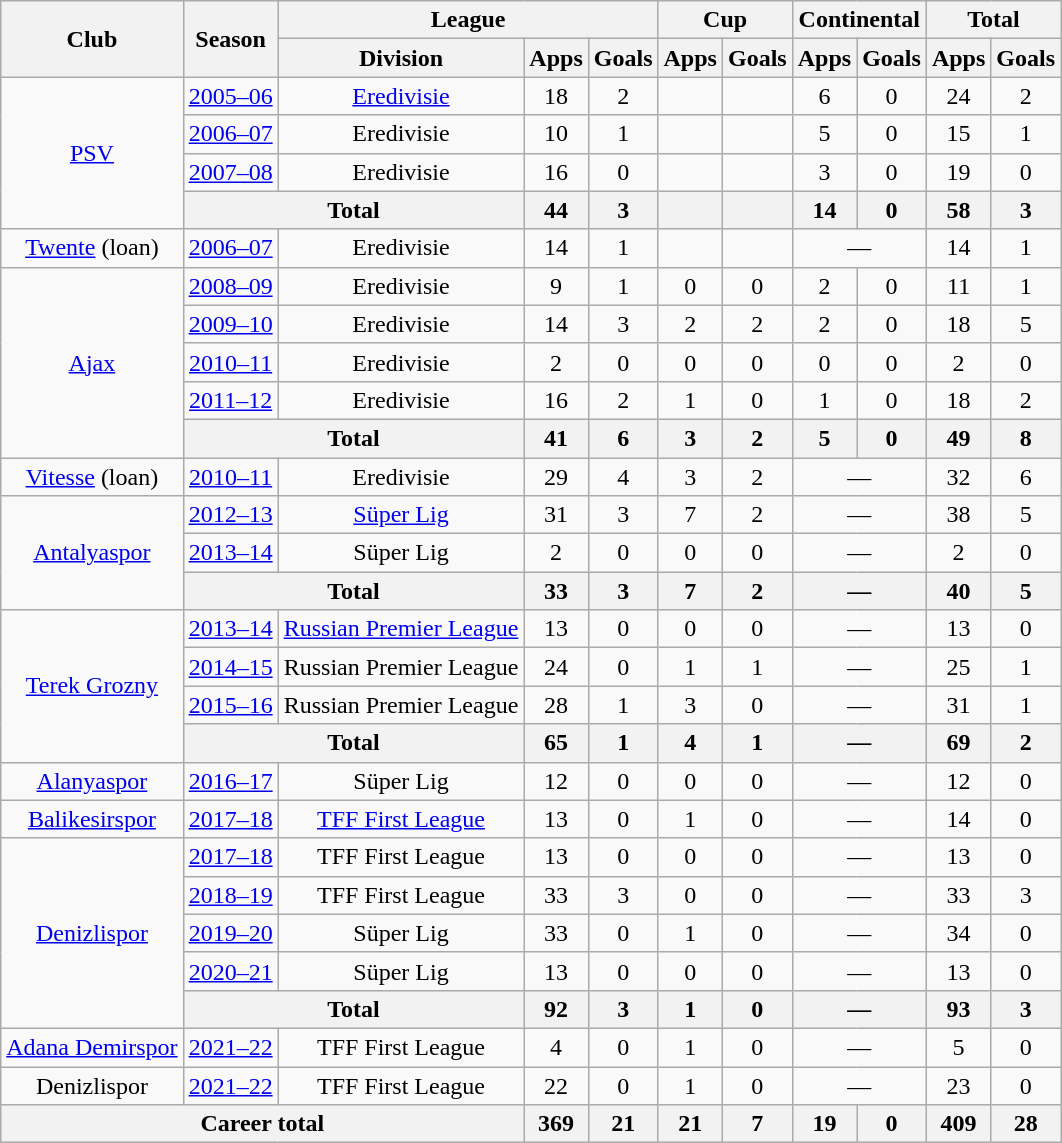<table class="wikitable" style="text-align:center">
<tr>
<th rowspan="2">Club</th>
<th rowspan="2">Season</th>
<th colspan="3">League</th>
<th colspan="2">Cup</th>
<th colspan="2">Continental</th>
<th colspan="2">Total</th>
</tr>
<tr>
<th>Division</th>
<th>Apps</th>
<th>Goals</th>
<th>Apps</th>
<th>Goals</th>
<th>Apps</th>
<th>Goals</th>
<th>Apps</th>
<th>Goals</th>
</tr>
<tr>
<td rowspan="4"><a href='#'>PSV</a></td>
<td><a href='#'>2005–06</a></td>
<td><a href='#'>Eredivisie</a></td>
<td>18</td>
<td>2</td>
<td></td>
<td></td>
<td>6</td>
<td>0</td>
<td>24</td>
<td>2</td>
</tr>
<tr>
<td><a href='#'>2006–07</a></td>
<td>Eredivisie</td>
<td>10</td>
<td>1</td>
<td></td>
<td></td>
<td>5</td>
<td>0</td>
<td>15</td>
<td>1</td>
</tr>
<tr>
<td><a href='#'>2007–08</a></td>
<td>Eredivisie</td>
<td>16</td>
<td>0</td>
<td></td>
<td></td>
<td>3</td>
<td>0</td>
<td>19</td>
<td>0</td>
</tr>
<tr>
<th colspan="2">Total</th>
<th>44</th>
<th>3</th>
<th></th>
<th></th>
<th>14</th>
<th>0</th>
<th>58</th>
<th>3</th>
</tr>
<tr>
<td><a href='#'>Twente</a> (loan)</td>
<td><a href='#'>2006–07</a></td>
<td>Eredivisie</td>
<td>14</td>
<td>1</td>
<td></td>
<td></td>
<td colspan="2">—</td>
<td>14</td>
<td>1</td>
</tr>
<tr>
<td rowspan="5"><a href='#'>Ajax</a></td>
<td><a href='#'>2008–09</a></td>
<td>Eredivisie</td>
<td>9</td>
<td>1</td>
<td>0</td>
<td>0</td>
<td>2</td>
<td>0</td>
<td>11</td>
<td>1</td>
</tr>
<tr>
<td><a href='#'>2009–10</a></td>
<td>Eredivisie</td>
<td>14</td>
<td>3</td>
<td>2</td>
<td>2</td>
<td>2</td>
<td>0</td>
<td>18</td>
<td>5</td>
</tr>
<tr>
<td><a href='#'>2010–11</a></td>
<td>Eredivisie</td>
<td>2</td>
<td>0</td>
<td>0</td>
<td>0</td>
<td>0</td>
<td>0</td>
<td>2</td>
<td>0</td>
</tr>
<tr>
<td><a href='#'>2011–12</a></td>
<td>Eredivisie</td>
<td>16</td>
<td>2</td>
<td>1</td>
<td>0</td>
<td>1</td>
<td>0</td>
<td>18</td>
<td>2</td>
</tr>
<tr>
<th colspan="2">Total</th>
<th>41</th>
<th>6</th>
<th>3</th>
<th>2</th>
<th>5</th>
<th>0</th>
<th>49</th>
<th>8</th>
</tr>
<tr>
<td><a href='#'>Vitesse</a> (loan)</td>
<td><a href='#'>2010–11</a></td>
<td>Eredivisie</td>
<td>29</td>
<td>4</td>
<td>3</td>
<td>2</td>
<td colspan="2">—</td>
<td>32</td>
<td>6</td>
</tr>
<tr>
<td rowspan="3"><a href='#'>Antalyaspor</a></td>
<td><a href='#'>2012–13</a></td>
<td><a href='#'>Süper Lig</a></td>
<td>31</td>
<td>3</td>
<td>7</td>
<td>2</td>
<td colspan="2">—</td>
<td>38</td>
<td>5</td>
</tr>
<tr>
<td><a href='#'>2013–14</a></td>
<td>Süper Lig</td>
<td>2</td>
<td>0</td>
<td>0</td>
<td>0</td>
<td colspan="2">—</td>
<td>2</td>
<td>0</td>
</tr>
<tr>
<th colspan="2">Total</th>
<th>33</th>
<th>3</th>
<th>7</th>
<th>2</th>
<th colspan="2">—</th>
<th>40</th>
<th>5</th>
</tr>
<tr>
<td rowspan="4"><a href='#'>Terek Grozny</a></td>
<td><a href='#'>2013–14</a></td>
<td><a href='#'>Russian Premier League</a></td>
<td>13</td>
<td>0</td>
<td>0</td>
<td>0</td>
<td colspan="2">—</td>
<td>13</td>
<td>0</td>
</tr>
<tr>
<td><a href='#'>2014–15</a></td>
<td>Russian Premier League</td>
<td>24</td>
<td>0</td>
<td>1</td>
<td>1</td>
<td colspan="2">—</td>
<td>25</td>
<td>1</td>
</tr>
<tr>
<td><a href='#'>2015–16</a></td>
<td>Russian Premier League</td>
<td>28</td>
<td>1</td>
<td>3</td>
<td>0</td>
<td colspan="2">—</td>
<td>31</td>
<td>1</td>
</tr>
<tr>
<th colspan="2">Total</th>
<th>65</th>
<th>1</th>
<th>4</th>
<th>1</th>
<th colspan="2">—</th>
<th>69</th>
<th>2</th>
</tr>
<tr>
<td><a href='#'>Alanyaspor</a></td>
<td><a href='#'>2016–17</a></td>
<td>Süper Lig</td>
<td>12</td>
<td>0</td>
<td>0</td>
<td>0</td>
<td colspan="2">—</td>
<td>12</td>
<td>0</td>
</tr>
<tr>
<td><a href='#'>Balikesirspor</a></td>
<td><a href='#'>2017–18</a></td>
<td><a href='#'>TFF First League</a></td>
<td>13</td>
<td>0</td>
<td>1</td>
<td>0</td>
<td colspan="2">—</td>
<td>14</td>
<td>0</td>
</tr>
<tr>
<td rowspan="5"><a href='#'>Denizlispor</a></td>
<td><a href='#'>2017–18</a></td>
<td>TFF First League</td>
<td>13</td>
<td>0</td>
<td>0</td>
<td>0</td>
<td colspan="2">—</td>
<td>13</td>
<td>0</td>
</tr>
<tr>
<td><a href='#'>2018–19</a></td>
<td>TFF First League</td>
<td>33</td>
<td>3</td>
<td>0</td>
<td>0</td>
<td colspan="2">—</td>
<td>33</td>
<td>3</td>
</tr>
<tr>
<td><a href='#'>2019–20</a></td>
<td>Süper Lig</td>
<td>33</td>
<td>0</td>
<td>1</td>
<td>0</td>
<td colspan="2">—</td>
<td>34</td>
<td>0</td>
</tr>
<tr>
<td><a href='#'>2020–21</a></td>
<td>Süper Lig</td>
<td>13</td>
<td>0</td>
<td>0</td>
<td>0</td>
<td colspan="2">—</td>
<td>13</td>
<td>0</td>
</tr>
<tr>
<th colspan="2">Total</th>
<th>92</th>
<th>3</th>
<th>1</th>
<th>0</th>
<th colspan="2">—</th>
<th>93</th>
<th>3</th>
</tr>
<tr>
<td><a href='#'>Adana Demirspor</a></td>
<td><a href='#'>2021–22</a></td>
<td>TFF First League</td>
<td>4</td>
<td>0</td>
<td>1</td>
<td>0</td>
<td colspan="2">—</td>
<td>5</td>
<td>0</td>
</tr>
<tr>
<td>Denizlispor</td>
<td><a href='#'>2021–22</a></td>
<td>TFF First League</td>
<td>22</td>
<td>0</td>
<td>1</td>
<td>0</td>
<td colspan="2">—</td>
<td>23</td>
<td>0</td>
</tr>
<tr>
<th colspan="3">Career total</th>
<th>369</th>
<th>21</th>
<th>21</th>
<th>7</th>
<th>19</th>
<th>0</th>
<th>409</th>
<th>28</th>
</tr>
</table>
